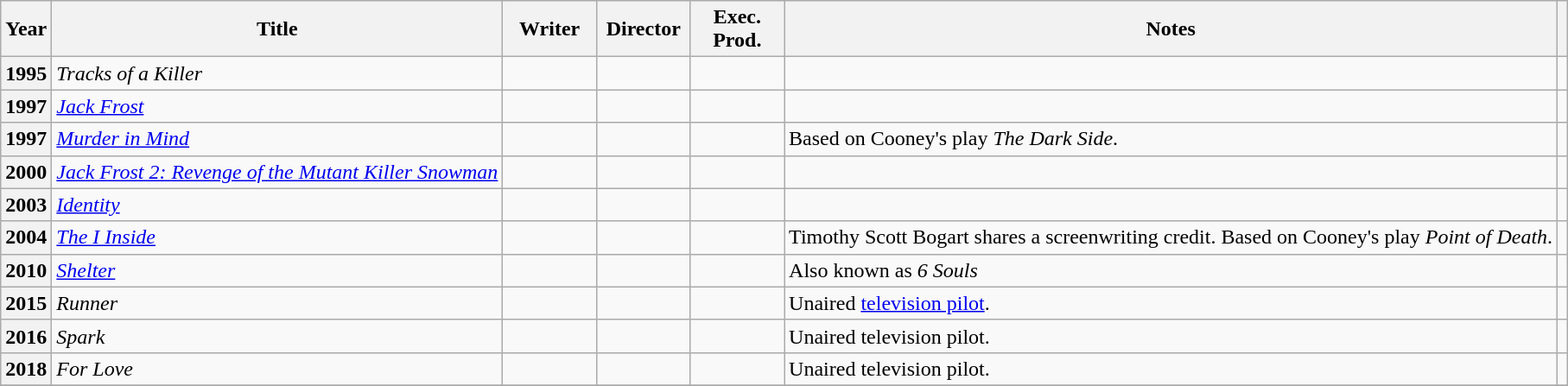<table class="wikitable plainrowheaders sortable">
<tr>
<th scope="col">Year</th>
<th scope="col">Title</th>
<th scope="col" width=65>Writer</th>
<th scope="col" width=65>Director</th>
<th scope="col" width=65>Exec. Prod.</th>
<th scope="col" class="unsortable">Notes</th>
<th scope="col" class="unsortable"></th>
</tr>
<tr>
<th scope="row">1995</th>
<td><em>Tracks of a Killer</em></td>
<td></td>
<td></td>
<td></td>
<td></td>
<td style="text-align: center;"></td>
</tr>
<tr>
<th scope="row">1997</th>
<td><em><a href='#'>Jack Frost</a></em></td>
<td></td>
<td></td>
<td></td>
<td></td>
<td style="text-align: center;"></td>
</tr>
<tr>
<th scope="row">1997</th>
<td><em><a href='#'>Murder in Mind</a></em></td>
<td></td>
<td></td>
<td></td>
<td>Based on Cooney's play <em>The Dark Side</em>.</td>
<td style="text-align: center;"></td>
</tr>
<tr>
<th scope="row">2000</th>
<td><em><a href='#'>Jack Frost 2: Revenge of the Mutant Killer Snowman</a></em></td>
<td></td>
<td></td>
<td></td>
<td></td>
<td style="text-align: center;"></td>
</tr>
<tr>
<th scope="row">2003</th>
<td><em><a href='#'>Identity</a></em></td>
<td></td>
<td></td>
<td></td>
<td></td>
<td style="text-align: center;"></td>
</tr>
<tr>
<th scope="row">2004</th>
<td><em><a href='#'>The I Inside</a></em></td>
<td></td>
<td></td>
<td></td>
<td>Timothy Scott Bogart shares a screenwriting credit. Based on Cooney's play <em>Point of Death</em>.</td>
<td style="text-align: center;"></td>
</tr>
<tr>
<th scope="row">2010</th>
<td><em><a href='#'>Shelter</a></em></td>
<td></td>
<td></td>
<td></td>
<td>Also known as <em>6 Souls</em></td>
<td style="text-align: center;"></td>
</tr>
<tr>
<th scope="row">2015</th>
<td><em>Runner</em></td>
<td></td>
<td></td>
<td></td>
<td>Unaired <a href='#'>television pilot</a>.</td>
<td style="text-align: center;"></td>
</tr>
<tr>
<th scope="row">2016</th>
<td><em>Spark</em></td>
<td></td>
<td></td>
<td></td>
<td>Unaired television pilot.</td>
<td style="text-align: center;"></td>
</tr>
<tr>
<th scope="row">2018</th>
<td><em>For Love</em></td>
<td></td>
<td></td>
<td></td>
<td>Unaired television pilot.</td>
<td style="text-align: center;"></td>
</tr>
<tr>
</tr>
</table>
